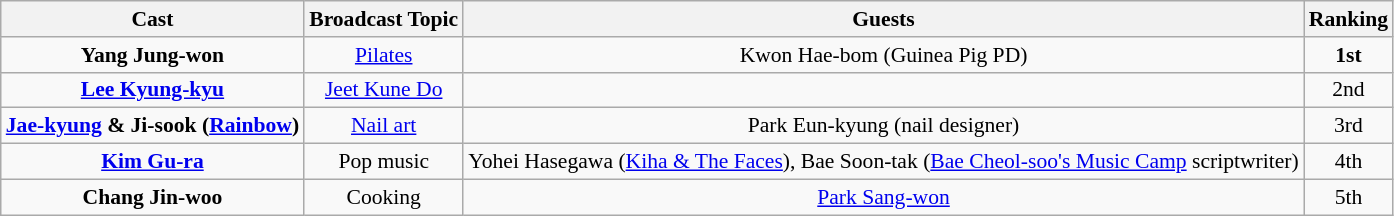<table class="wikitable" style="font-size:90%;">
<tr>
<th>Cast</th>
<th>Broadcast Topic</th>
<th>Guests</th>
<th>Ranking</th>
</tr>
<tr align="center">
<td><strong>Yang Jung-won</strong></td>
<td><a href='#'>Pilates</a></td>
<td>Kwon Hae-bom (Guinea Pig PD)</td>
<td><strong>1st</strong></td>
</tr>
<tr align="center">
<td><strong><a href='#'>Lee Kyung-kyu</a></strong></td>
<td><a href='#'>Jeet Kune Do</a></td>
<td></td>
<td>2nd</td>
</tr>
<tr align="center">
<td><strong><a href='#'>Jae-kyung</a> & Ji-sook (<a href='#'>Rainbow</a>)</strong></td>
<td><a href='#'>Nail art</a></td>
<td>Park Eun-kyung (nail designer)</td>
<td>3rd</td>
</tr>
<tr align="center">
<td><strong><a href='#'>Kim Gu-ra</a></strong></td>
<td>Pop music</td>
<td>Yohei Hasegawa (<a href='#'>Kiha & The Faces</a>), Bae Soon-tak (<a href='#'>Bae Cheol-soo's Music Camp</a> scriptwriter)</td>
<td>4th</td>
</tr>
<tr align="center">
<td><strong>Chang Jin-woo</strong></td>
<td>Cooking</td>
<td><a href='#'>Park Sang-won</a></td>
<td>5th</td>
</tr>
</table>
